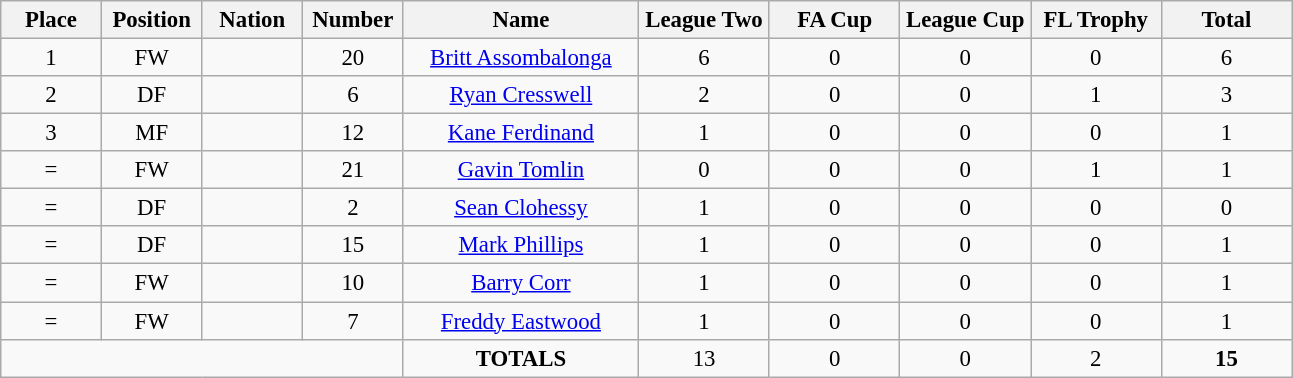<table class="wikitable" style="font-size: 95%; text-align: center;">
<tr>
<th width=60>Place</th>
<th width=60>Position</th>
<th width=60>Nation</th>
<th width=60>Number</th>
<th width=150>Name</th>
<th width=80>League Two</th>
<th width=80>FA Cup</th>
<th width=80>League Cup</th>
<th width=80>FL Trophy</th>
<th width=80>Total</th>
</tr>
<tr>
<td>1</td>
<td>FW</td>
<td></td>
<td>20</td>
<td><a href='#'>Britt Assombalonga</a></td>
<td>6</td>
<td>0</td>
<td>0</td>
<td>0</td>
<td>6</td>
</tr>
<tr>
<td>2</td>
<td>DF</td>
<td></td>
<td>6</td>
<td><a href='#'>Ryan Cresswell</a></td>
<td>2</td>
<td>0</td>
<td>0</td>
<td>1</td>
<td>3</td>
</tr>
<tr>
<td>3</td>
<td>MF</td>
<td></td>
<td>12</td>
<td><a href='#'>Kane Ferdinand</a></td>
<td>1</td>
<td>0</td>
<td>0</td>
<td>0</td>
<td>1</td>
</tr>
<tr>
<td>=</td>
<td>FW</td>
<td></td>
<td>21</td>
<td><a href='#'>Gavin Tomlin</a></td>
<td>0</td>
<td>0</td>
<td>0</td>
<td>1</td>
<td>1</td>
</tr>
<tr>
<td>=</td>
<td>DF</td>
<td></td>
<td>2</td>
<td><a href='#'>Sean Clohessy</a></td>
<td>1</td>
<td>0</td>
<td>0</td>
<td>0</td>
<td>0</td>
</tr>
<tr>
<td>=</td>
<td>DF</td>
<td></td>
<td>15</td>
<td><a href='#'>Mark Phillips</a></td>
<td>1</td>
<td>0</td>
<td>0</td>
<td>0</td>
<td>1</td>
</tr>
<tr>
<td>=</td>
<td>FW</td>
<td></td>
<td>10</td>
<td><a href='#'>Barry Corr</a></td>
<td>1</td>
<td>0</td>
<td>0</td>
<td>0</td>
<td>1</td>
</tr>
<tr>
<td>=</td>
<td>FW</td>
<td></td>
<td>7</td>
<td><a href='#'>Freddy Eastwood</a></td>
<td>1</td>
<td>0</td>
<td>0</td>
<td>0</td>
<td>1</td>
</tr>
<tr>
<td colspan="4"></td>
<td><strong>TOTALS</strong></td>
<td>13</td>
<td>0</td>
<td>0</td>
<td>2</td>
<td><strong>15</strong></td>
</tr>
</table>
